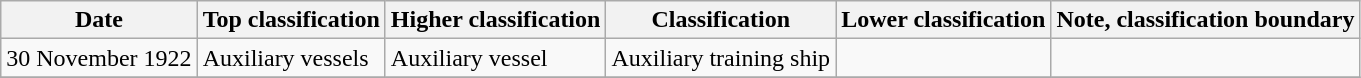<table class="wikitable">
<tr>
<th>Date</th>
<th>Top classification</th>
<th>Higher classification</th>
<th>Classification</th>
<th>Lower classification</th>
<th>Note, classification boundary</th>
</tr>
<tr>
<td>30 November 1922</td>
<td>Auxiliary vessels</td>
<td>Auxiliary vessel</td>
<td>Auxiliary training ship</td>
<td></td>
<td></td>
</tr>
<tr>
</tr>
</table>
